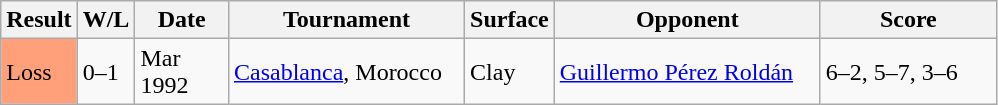<table class="sortable wikitable">
<tr>
<th>Result</th>
<th style="width:25px">W/L</th>
<th style="width:55px">Date</th>
<th style="width:150px">Tournament</th>
<th style="width:50px">Surface</th>
<th style="width:170px">Opponent</th>
<th style="width:110px" class="unsortable">Score</th>
</tr>
<tr>
<td style="background:#ffa07a;">Loss</td>
<td>0–1</td>
<td>Mar 1992</td>
<td><a href='#'>Casablanca</a>, Morocco</td>
<td>Clay</td>
<td> <a href='#'>Guillermo Pérez Roldán</a></td>
<td>6–2, 5–7, 3–6</td>
</tr>
</table>
